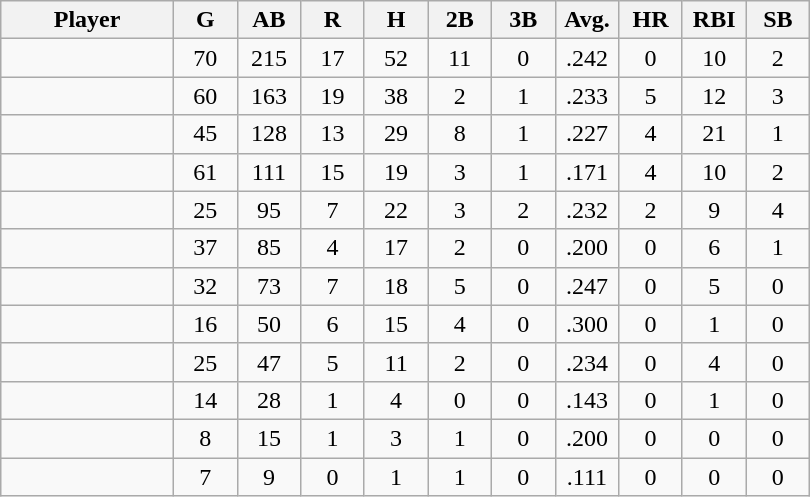<table class="wikitable sortable">
<tr>
<th bgcolor="#DDDDFF" width="19%">Player</th>
<th bgcolor="#DDDDFF" width="7%">G</th>
<th bgcolor="#DDDDFF" width="7%">AB</th>
<th bgcolor="#DDDDFF" width="7%">R</th>
<th bgcolor="#DDDDFF" width="7%">H</th>
<th bgcolor="#DDDDFF" width="7%">2B</th>
<th bgcolor="#DDDDFF" width="7%">3B</th>
<th bgcolor="#DDDDFF" width="7%">Avg.</th>
<th bgcolor="#DDDDFF" width="7%">HR</th>
<th bgcolor="#DDDDFF" width="7%">RBI</th>
<th bgcolor="#DDDDFF" width="7%">SB</th>
</tr>
<tr align="center">
<td></td>
<td>70</td>
<td>215</td>
<td>17</td>
<td>52</td>
<td>11</td>
<td>0</td>
<td>.242</td>
<td>0</td>
<td>10</td>
<td>2</td>
</tr>
<tr align="center">
<td></td>
<td>60</td>
<td>163</td>
<td>19</td>
<td>38</td>
<td>2</td>
<td>1</td>
<td>.233</td>
<td>5</td>
<td>12</td>
<td>3</td>
</tr>
<tr align=center>
<td></td>
<td>45</td>
<td>128</td>
<td>13</td>
<td>29</td>
<td>8</td>
<td>1</td>
<td>.227</td>
<td>4</td>
<td>21</td>
<td>1</td>
</tr>
<tr align=center>
<td></td>
<td>61</td>
<td>111</td>
<td>15</td>
<td>19</td>
<td>3</td>
<td>1</td>
<td>.171</td>
<td>4</td>
<td>10</td>
<td>2</td>
</tr>
<tr align="center">
<td></td>
<td>25</td>
<td>95</td>
<td>7</td>
<td>22</td>
<td>3</td>
<td>2</td>
<td>.232</td>
<td>2</td>
<td>9</td>
<td>4</td>
</tr>
<tr align="center">
<td></td>
<td>37</td>
<td>85</td>
<td>4</td>
<td>17</td>
<td>2</td>
<td>0</td>
<td>.200</td>
<td>0</td>
<td>6</td>
<td>1</td>
</tr>
<tr align="center">
<td></td>
<td>32</td>
<td>73</td>
<td>7</td>
<td>18</td>
<td>5</td>
<td>0</td>
<td>.247</td>
<td>0</td>
<td>5</td>
<td>0</td>
</tr>
<tr align="center">
<td></td>
<td>16</td>
<td>50</td>
<td>6</td>
<td>15</td>
<td>4</td>
<td>0</td>
<td>.300</td>
<td>0</td>
<td>1</td>
<td>0</td>
</tr>
<tr align="center">
<td></td>
<td>25</td>
<td>47</td>
<td>5</td>
<td>11</td>
<td>2</td>
<td>0</td>
<td>.234</td>
<td>0</td>
<td>4</td>
<td>0</td>
</tr>
<tr align="center">
<td></td>
<td>14</td>
<td>28</td>
<td>1</td>
<td>4</td>
<td>0</td>
<td>0</td>
<td>.143</td>
<td>0</td>
<td>1</td>
<td>0</td>
</tr>
<tr align="center">
<td></td>
<td>8</td>
<td>15</td>
<td>1</td>
<td>3</td>
<td>1</td>
<td>0</td>
<td>.200</td>
<td>0</td>
<td>0</td>
<td>0</td>
</tr>
<tr align="center">
<td></td>
<td>7</td>
<td>9</td>
<td>0</td>
<td>1</td>
<td>1</td>
<td>0</td>
<td>.111</td>
<td>0</td>
<td>0</td>
<td>0</td>
</tr>
</table>
